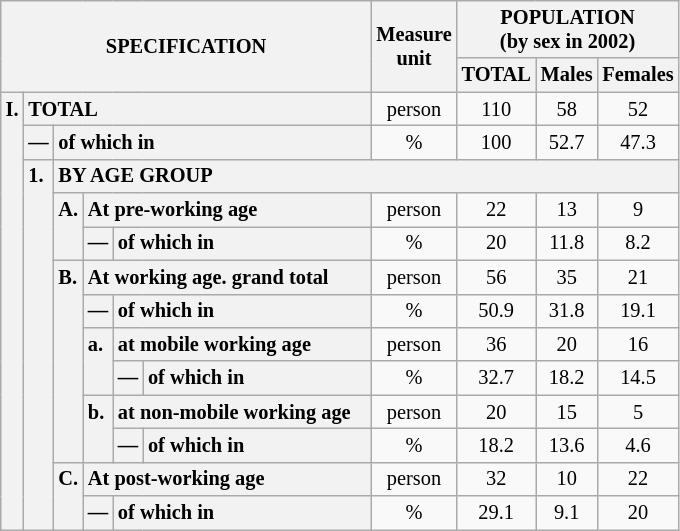<table class="wikitable" style="font-size:85%; text-align:center">
<tr>
<th rowspan="2" colspan="6">SPECIFICATION</th>
<th rowspan="2">Measure<br> unit</th>
<th colspan="3" rowspan="1">POPULATION<br> (by sex in 2002)</th>
</tr>
<tr>
<th>TOTAL</th>
<th>Males</th>
<th>Females</th>
</tr>
<tr>
<th style="text-align:left" valign="top" rowspan="13">I.</th>
<th style="text-align:left" colspan="5">TOTAL</th>
<td>person</td>
<td>110</td>
<td>58</td>
<td>52</td>
</tr>
<tr>
<th style="text-align:left" valign="top">—</th>
<th style="text-align:left" colspan="4">of which in</th>
<td>%</td>
<td>100</td>
<td>52.7</td>
<td>47.3</td>
</tr>
<tr>
<th style="text-align:left" valign="top" rowspan="11">1.</th>
<th style="text-align:left" colspan="19">BY AGE GROUP</th>
</tr>
<tr>
<th style="text-align:left" valign="top" rowspan="2">A.</th>
<th style="text-align:left" colspan="3">At pre-working age</th>
<td>person</td>
<td>22</td>
<td>13</td>
<td>9</td>
</tr>
<tr>
<th style="text-align:left" valign="top">—</th>
<th style="text-align:left" valign="top" colspan="2">of which in</th>
<td>%</td>
<td>20</td>
<td>11.8</td>
<td>8.2</td>
</tr>
<tr>
<th style="text-align:left" valign="top" rowspan="6">B.</th>
<th style="text-align:left" colspan="3">At working age. grand total</th>
<td>person</td>
<td>56</td>
<td>35</td>
<td>21</td>
</tr>
<tr>
<th style="text-align:left" valign="top">—</th>
<th style="text-align:left" valign="top" colspan="2">of which in</th>
<td>%</td>
<td>50.9</td>
<td>31.8</td>
<td>19.1</td>
</tr>
<tr>
<th style="text-align:left" valign="top" rowspan="2">a.</th>
<th style="text-align:left" colspan="2">at mobile working age</th>
<td>person</td>
<td>36</td>
<td>20</td>
<td>16</td>
</tr>
<tr>
<th style="text-align:left" valign="top">—</th>
<th style="text-align:left" valign="top" colspan="1">of which in                        </th>
<td>%</td>
<td>32.7</td>
<td>18.2</td>
<td>14.5</td>
</tr>
<tr>
<th style="text-align:left" valign="top" rowspan="2">b.</th>
<th style="text-align:left" colspan="2">at non-mobile working age</th>
<td>person</td>
<td>20</td>
<td>15</td>
<td>5</td>
</tr>
<tr>
<th style="text-align:left" valign="top">—</th>
<th style="text-align:left" valign="top" colspan="1">of which in                        </th>
<td>%</td>
<td>18.2</td>
<td>13.6</td>
<td>4.6</td>
</tr>
<tr>
<th style="text-align:left" valign="top" rowspan="2">C.</th>
<th style="text-align:left" colspan="3">At post-working age</th>
<td>person</td>
<td>32</td>
<td>10</td>
<td>22</td>
</tr>
<tr>
<th style="text-align:left" valign="top">—</th>
<th style="text-align:left" valign="top" colspan="2">of which in</th>
<td>%</td>
<td>29.1</td>
<td>9.1</td>
<td>20</td>
</tr>
</table>
